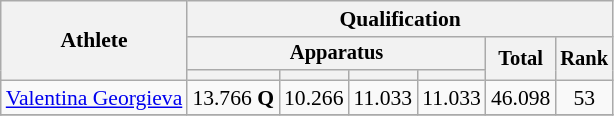<table class="wikitable" style="font-size:90%">
<tr>
<th rowspan=3>Athlete</th>
<th colspan=6>Qualification</th>
</tr>
<tr style="font-size:95%">
<th colspan=4>Apparatus</th>
<th rowspan=2>Total</th>
<th rowspan=2>Rank</th>
</tr>
<tr style="font-size:95%">
<th></th>
<th></th>
<th></th>
<th></th>
</tr>
<tr align=center>
<td align=left><a href='#'>Valentina Georgieva</a></td>
<td>13.766 <strong>Q</strong></td>
<td>10.266</td>
<td>11.033</td>
<td>11.033</td>
<td>46.098</td>
<td>53</td>
</tr>
<tr>
</tr>
</table>
